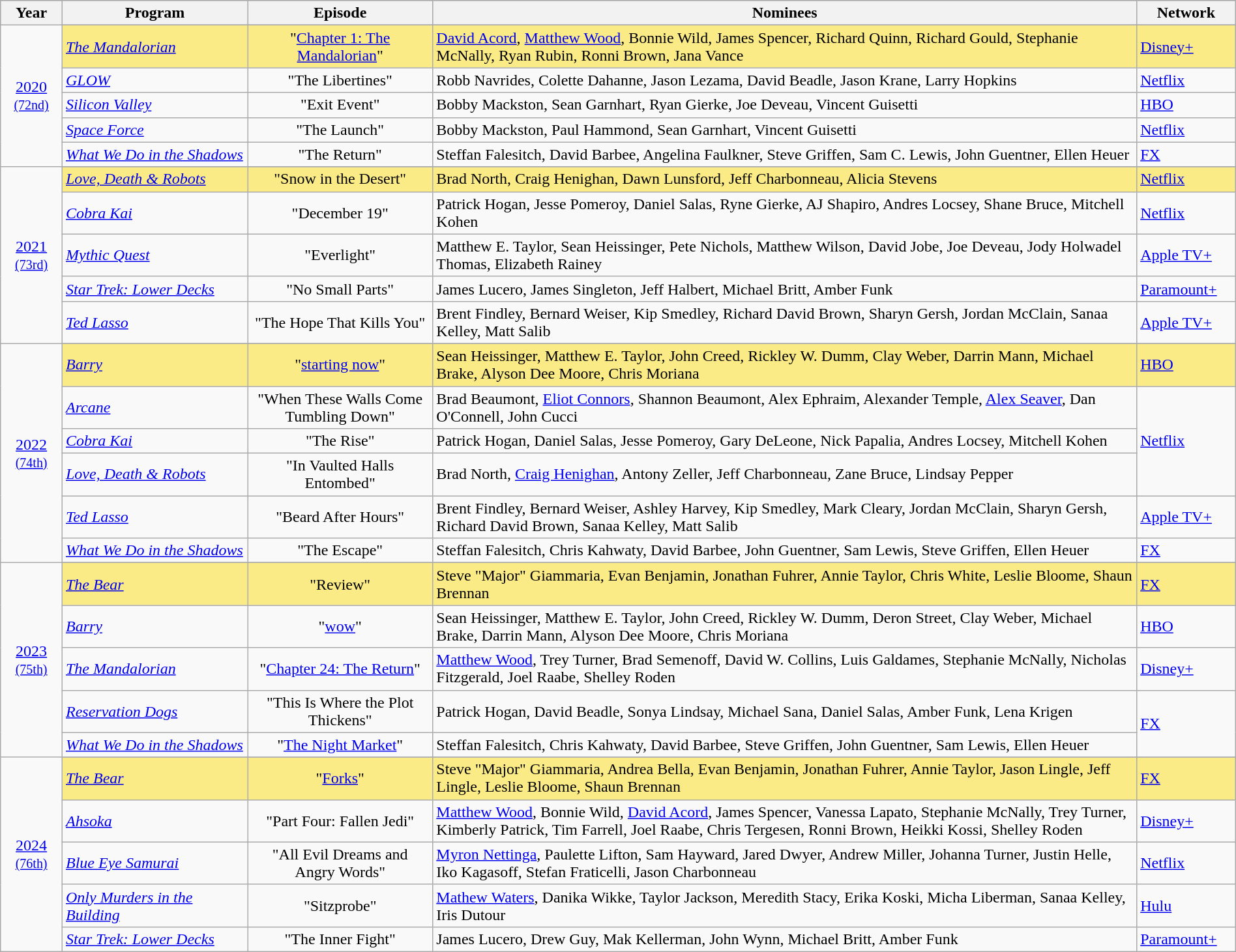<table class="wikitable" style="width:100%">
<tr bgcolor="#bebebe">
<th width="5%">Year</th>
<th width="15%">Program</th>
<th width="15%">Episode</th>
<th width="57%">Nominees</th>
<th width="8%">Network</th>
</tr>
<tr>
<td rowspan=6 style="text-align:center"><a href='#'>2020</a><br><small><a href='#'>(72nd)</a></small><br></td>
</tr>
<tr style="background:#FAEB86;">
<td><em><a href='#'>The Mandalorian</a></em></td>
<td align=center>"<a href='#'>Chapter 1: The Mandalorian</a>"</td>
<td><a href='#'>David Acord</a>, <a href='#'>Matthew Wood</a>, Bonnie Wild, James Spencer, Richard Quinn, Richard Gould, Stephanie McNally, Ryan Rubin, Ronni Brown, Jana Vance</td>
<td><a href='#'>Disney+</a></td>
</tr>
<tr>
<td><em><a href='#'>GLOW</a></em></td>
<td align=center>"The Libertines"</td>
<td>Robb Navrides, Colette Dahanne, Jason Lezama, David Beadle, Jason Krane, Larry Hopkins</td>
<td><a href='#'>Netflix</a></td>
</tr>
<tr>
<td><em><a href='#'>Silicon Valley</a></em></td>
<td align=center>"Exit Event"</td>
<td>Bobby Mackston, Sean Garnhart, Ryan Gierke, Joe Deveau, Vincent Guisetti</td>
<td><a href='#'>HBO</a></td>
</tr>
<tr>
<td><em><a href='#'>Space Force</a></em></td>
<td align=center>"The Launch"</td>
<td>Bobby Mackston, Paul Hammond, Sean Garnhart, Vincent Guisetti</td>
<td><a href='#'>Netflix</a></td>
</tr>
<tr>
<td><em><a href='#'>What We Do in the Shadows</a></em></td>
<td align=center>"The Return"</td>
<td>Steffan Falesitch, David Barbee, Angelina Faulkner, Steve Griffen, Sam C. Lewis, John Guentner, Ellen Heuer</td>
<td><a href='#'>FX</a></td>
</tr>
<tr>
<td rowspan=6 style="text-align:center"><a href='#'>2021</a><br><small><a href='#'>(73rd)</a></small><br></td>
</tr>
<tr style="background:#FAEB86;">
<td><em><a href='#'>Love, Death & Robots</a></em></td>
<td align=center>"Snow in the Desert"</td>
<td>Brad North, Craig Henighan, Dawn Lunsford, Jeff Charbonneau, Alicia Stevens</td>
<td><a href='#'>Netflix</a></td>
</tr>
<tr>
<td><em><a href='#'>Cobra Kai</a></em></td>
<td align=center>"December 19"</td>
<td>Patrick Hogan, Jesse Pomeroy, Daniel Salas, Ryne Gierke, AJ Shapiro, Andres Locsey, Shane Bruce, Mitchell Kohen</td>
<td><a href='#'>Netflix</a></td>
</tr>
<tr>
<td><em><a href='#'>Mythic Quest</a></em></td>
<td align=center>"Everlight"</td>
<td>Matthew E. Taylor, Sean Heissinger, Pete Nichols, Matthew Wilson, David Jobe, Joe Deveau, Jody Holwadel Thomas, Elizabeth Rainey</td>
<td><a href='#'>Apple TV+</a></td>
</tr>
<tr>
<td><em><a href='#'>Star Trek: Lower Decks</a></em></td>
<td align=center>"No Small Parts"</td>
<td>James Lucero, James Singleton, Jeff Halbert, Michael Britt, Amber Funk</td>
<td><a href='#'>Paramount+</a></td>
</tr>
<tr>
<td><em><a href='#'>Ted Lasso</a></em></td>
<td align=center>"The Hope That Kills You"</td>
<td>Brent Findley, Bernard Weiser, Kip Smedley, Richard David Brown, Sharyn Gersh, Jordan McClain, Sanaa Kelley, Matt Salib</td>
<td><a href='#'>Apple TV+</a></td>
</tr>
<tr>
<td rowspan=7 style="text-align:center"><a href='#'>2022</a><br><small><a href='#'>(74th)</a></small><br></td>
</tr>
<tr style="background:#FAEB86;">
<td><em><a href='#'>Barry</a></em></td>
<td align=center>"<a href='#'>starting now</a>"</td>
<td>Sean Heissinger, Matthew E. Taylor, John Creed, Rickley W. Dumm, Clay Weber, Darrin Mann, Michael Brake, Alyson Dee Moore, Chris Moriana</td>
<td><a href='#'>HBO</a></td>
</tr>
<tr>
<td><em><a href='#'>Arcane</a></em></td>
<td align=center>"When These Walls Come Tumbling Down"</td>
<td>Brad Beaumont, <a href='#'>Eliot Connors</a>, Shannon Beaumont, Alex Ephraim, Alexander Temple, <a href='#'>Alex Seaver</a>, Dan O'Connell, John Cucci</td>
<td rowspan=3><a href='#'>Netflix</a></td>
</tr>
<tr>
<td><em><a href='#'>Cobra Kai</a></em></td>
<td align=center>"The Rise"</td>
<td>Patrick Hogan, Daniel Salas, Jesse Pomeroy, Gary DeLeone, Nick Papalia, Andres Locsey, Mitchell Kohen</td>
</tr>
<tr>
<td><em><a href='#'>Love, Death & Robots</a></em></td>
<td align=center>"In Vaulted Halls Entombed"</td>
<td>Brad North, <a href='#'>Craig Henighan</a>, Antony Zeller, Jeff Charbonneau, Zane Bruce, Lindsay Pepper</td>
</tr>
<tr>
<td><em><a href='#'>Ted Lasso</a></em></td>
<td align=center>"Beard After Hours"</td>
<td>Brent Findley, Bernard Weiser, Ashley Harvey, Kip Smedley, Mark Cleary, Jordan McClain, Sharyn Gersh, Richard David Brown, Sanaa Kelley, Matt Salib</td>
<td><a href='#'>Apple TV+</a></td>
</tr>
<tr>
<td><em><a href='#'>What We Do in the Shadows</a></em></td>
<td align=center>"The Escape"</td>
<td>Steffan Falesitch, Chris Kahwaty, David Barbee, John Guentner, Sam Lewis, Steve Griffen, Ellen Heuer</td>
<td><a href='#'>FX</a></td>
</tr>
<tr>
<td rowspan=6 style="text-align:center"><a href='#'>2023</a><br><small><a href='#'>(75th)</a></small><br></td>
</tr>
<tr style="background:#FAEB86;">
<td><em><a href='#'>The Bear</a></em></td>
<td align=center>"Review"</td>
<td>Steve "Major" Giammaria, Evan Benjamin, Jonathan Fuhrer, Annie Taylor, Chris White, Leslie Bloome, Shaun Brennan</td>
<td><a href='#'>FX</a></td>
</tr>
<tr>
<td><em><a href='#'>Barry</a></em></td>
<td align=center>"<a href='#'>wow</a>"</td>
<td>Sean Heissinger, Matthew E. Taylor, John Creed, Rickley W. Dumm, Deron Street, Clay Weber, Michael Brake, Darrin Mann, Alyson Dee Moore, Chris Moriana</td>
<td><a href='#'>HBO</a></td>
</tr>
<tr>
<td><em><a href='#'>The Mandalorian</a></em></td>
<td align=center>"<a href='#'>Chapter 24: The Return</a>"</td>
<td><a href='#'>Matthew Wood</a>, Trey Turner, Brad Semenoff, David W. Collins, Luis Galdames, Stephanie McNally, Nicholas Fitzgerald, Joel Raabe, Shelley Roden</td>
<td><a href='#'>Disney+</a></td>
</tr>
<tr>
<td><em><a href='#'>Reservation Dogs</a></em></td>
<td align=center>"This Is Where the Plot Thickens"</td>
<td>Patrick Hogan, David Beadle, Sonya Lindsay, Michael Sana, Daniel Salas, Amber Funk, Lena Krigen</td>
<td rowspan="2"><a href='#'>FX</a></td>
</tr>
<tr>
<td><em><a href='#'>What We Do in the Shadows</a></em></td>
<td align=center>"<a href='#'>The Night Market</a>"</td>
<td>Steffan Falesitch, Chris Kahwaty, David Barbee, Steve Griffen, John Guentner, Sam Lewis, Ellen Heuer</td>
</tr>
<tr>
<td rowspan=6 style="text-align:center"><a href='#'>2024</a><br><small><a href='#'>(76th)</a></small><br></td>
</tr>
<tr style="background:#FAEB86;">
<td><em><a href='#'>The Bear</a></em></td>
<td align=center>"<a href='#'>Forks</a>"</td>
<td>Steve "Major" Giammaria, Andrea Bella, Evan Benjamin, Jonathan Fuhrer, Annie Taylor, Jason Lingle, Jeff Lingle, Leslie Bloome, Shaun Brennan</td>
<td><a href='#'>FX</a></td>
</tr>
<tr>
<td><em><a href='#'>Ahsoka</a></em></td>
<td align=center>"Part Four: Fallen Jedi"</td>
<td><a href='#'>Matthew Wood</a>, Bonnie Wild, <a href='#'>David Acord</a>, James Spencer, Vanessa Lapato, Stephanie McNally, Trey Turner, Kimberly Patrick, Tim Farrell, Joel Raabe, Chris Tergesen, Ronni Brown, Heikki Kossi, Shelley Roden</td>
<td><a href='#'>Disney+</a></td>
</tr>
<tr>
<td><em><a href='#'>Blue Eye Samurai</a></em></td>
<td align=center>"All Evil Dreams and Angry Words"</td>
<td><a href='#'>Myron Nettinga</a>, Paulette Lifton, Sam Hayward, Jared Dwyer, Andrew Miller, Johanna Turner, Justin Helle, Iko Kagasoff, Stefan Fraticelli, Jason Charbonneau</td>
<td><a href='#'>Netflix</a></td>
</tr>
<tr>
<td><em><a href='#'>Only Murders in the Building</a></em></td>
<td align=center>"Sitzprobe"</td>
<td><a href='#'>Mathew Waters</a>, Danika Wikke, Taylor Jackson, Meredith Stacy, Erika Koski, Micha Liberman, Sanaa Kelley, Iris Dutour</td>
<td><a href='#'>Hulu</a></td>
</tr>
<tr>
<td><em><a href='#'>Star Trek: Lower Decks</a></em></td>
<td align=center>"The Inner Fight"</td>
<td>James Lucero, Drew Guy, Mak Kellerman, John Wynn, Michael Britt, Amber Funk</td>
<td><a href='#'>Paramount+</a></td>
</tr>
</table>
